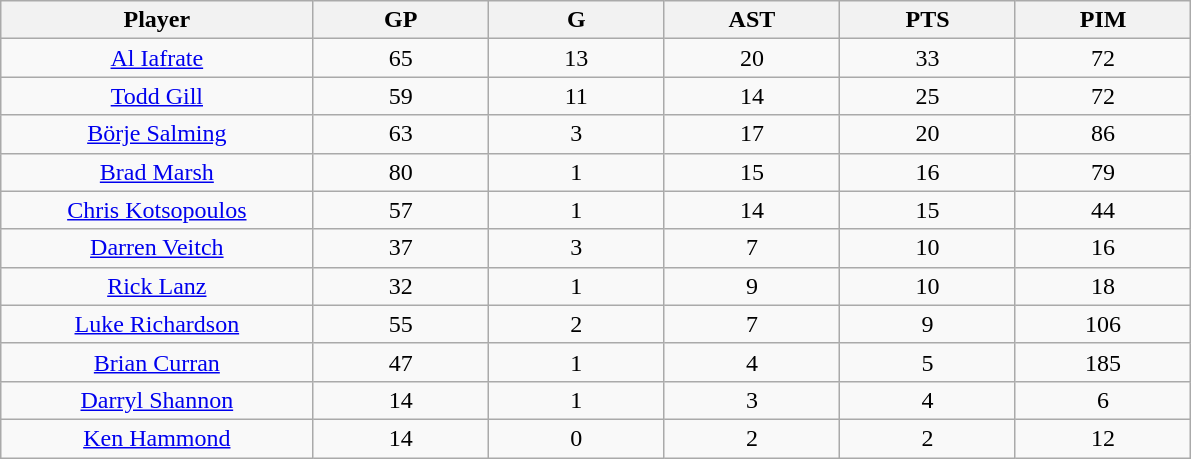<table class="wikitable sortable">
<tr>
<th bgcolor="#DDDDFF" width="16%">Player</th>
<th bgcolor="#DDDDFF" width="9%">GP</th>
<th bgcolor="#DDDDFF" width="9%">G</th>
<th bgcolor="#DDDDFF" width="9%">AST</th>
<th bgcolor="#DDDDFF" width="9%">PTS</th>
<th bgcolor="#DDDDFF" width="9%">PIM</th>
</tr>
<tr align="center">
<td><a href='#'>Al Iafrate</a></td>
<td>65</td>
<td>13</td>
<td>20</td>
<td>33</td>
<td>72</td>
</tr>
<tr align="center">
<td><a href='#'>Todd Gill</a></td>
<td>59</td>
<td>11</td>
<td>14</td>
<td>25</td>
<td>72</td>
</tr>
<tr align="center">
<td><a href='#'>Börje Salming</a></td>
<td>63</td>
<td>3</td>
<td>17</td>
<td>20</td>
<td>86</td>
</tr>
<tr align="center">
<td><a href='#'>Brad Marsh</a></td>
<td>80</td>
<td>1</td>
<td>15</td>
<td>16</td>
<td>79</td>
</tr>
<tr align="center">
<td><a href='#'>Chris Kotsopoulos</a></td>
<td>57</td>
<td>1</td>
<td>14</td>
<td>15</td>
<td>44</td>
</tr>
<tr align="center">
<td><a href='#'>Darren Veitch</a></td>
<td>37</td>
<td>3</td>
<td>7</td>
<td>10</td>
<td>16</td>
</tr>
<tr align="center">
<td><a href='#'>Rick Lanz</a></td>
<td>32</td>
<td>1</td>
<td>9</td>
<td>10</td>
<td>18</td>
</tr>
<tr align="center">
<td><a href='#'>Luke Richardson</a></td>
<td>55</td>
<td>2</td>
<td>7</td>
<td>9</td>
<td>106</td>
</tr>
<tr align="center">
<td><a href='#'>Brian Curran</a></td>
<td>47</td>
<td>1</td>
<td>4</td>
<td>5</td>
<td>185</td>
</tr>
<tr align="center">
<td><a href='#'>Darryl Shannon</a></td>
<td>14</td>
<td>1</td>
<td>3</td>
<td>4</td>
<td>6</td>
</tr>
<tr align="center">
<td><a href='#'>Ken Hammond</a></td>
<td>14</td>
<td>0</td>
<td>2</td>
<td>2</td>
<td>12</td>
</tr>
</table>
